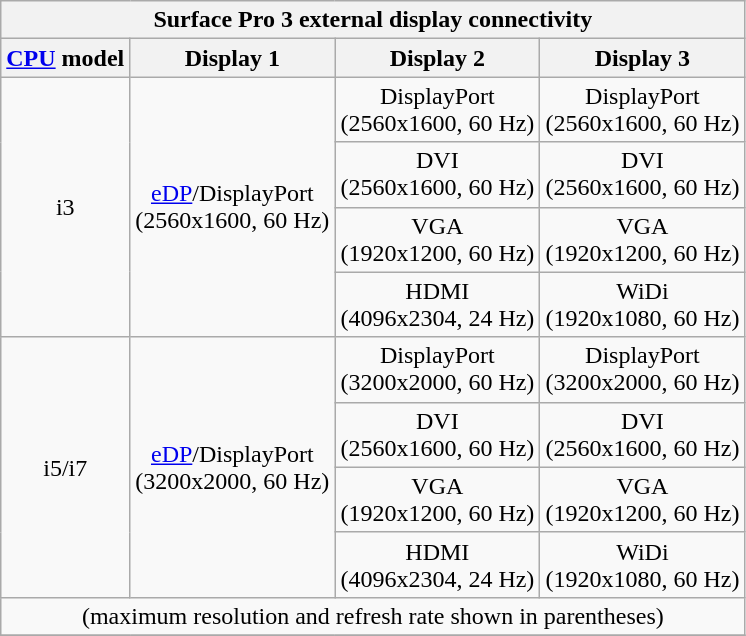<table class="wikitable collapsible collapsed" align="center" style="text-align:center;" text-align="center">
<tr>
<th colspan="4">Surface Pro 3 external display connectivity</th>
</tr>
<tr>
<th><a href='#'>CPU</a> model</th>
<th>Display 1</th>
<th>Display 2</th>
<th>Display 3</th>
</tr>
<tr>
<td rowspan="4">i3</td>
<td rowspan="4"><a href='#'>eDP</a>/DisplayPort<br>(2560x1600, 60 Hz)</td>
<td>DisplayPort<br>(2560x1600, 60 Hz)</td>
<td>DisplayPort<br>(2560x1600, 60 Hz)</td>
</tr>
<tr>
<td>DVI<br>(2560x1600, 60 Hz)</td>
<td>DVI<br>(2560x1600, 60 Hz)</td>
</tr>
<tr>
<td>VGA<br>(1920x1200, 60 Hz)</td>
<td>VGA<br>(1920x1200, 60 Hz)</td>
</tr>
<tr>
<td>HDMI<br>(4096x2304, 24 Hz)</td>
<td>WiDi<br>(1920x1080, 60 Hz)</td>
</tr>
<tr>
<td rowspan="4">i5/i7</td>
<td rowspan="4"><a href='#'>eDP</a>/DisplayPort<br>(3200x2000, 60 Hz)</td>
<td>DisplayPort<br>(3200x2000, 60 Hz)</td>
<td>DisplayPort<br>(3200x2000, 60 Hz)</td>
</tr>
<tr>
<td>DVI<br>(2560x1600, 60 Hz)</td>
<td>DVI<br>(2560x1600, 60 Hz)</td>
</tr>
<tr>
<td>VGA<br>(1920x1200, 60 Hz)</td>
<td>VGA<br>(1920x1200, 60 Hz)</td>
</tr>
<tr>
<td>HDMI<br>(4096x2304, 24 Hz)</td>
<td>WiDi<br>(1920x1080, 60 Hz)</td>
</tr>
<tr>
<td colspan="4">(maximum resolution and refresh rate shown in parentheses)</td>
</tr>
<tr>
</tr>
</table>
